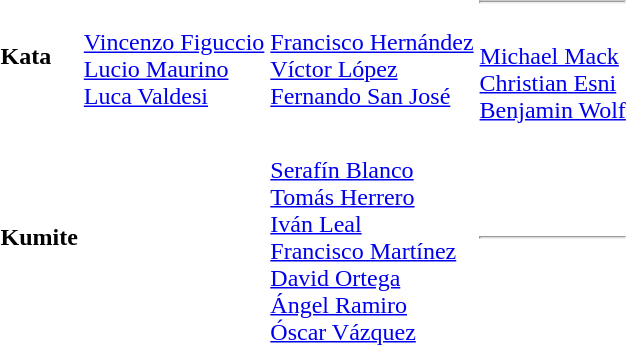<table>
<tr>
<td><strong>Kata</strong></td>
<td><br><a href='#'>Vincenzo Figuccio</a><br><a href='#'>Lucio Maurino</a><br><a href='#'>Luca Valdesi</a></td>
<td><br><a href='#'>Francisco Hernández</a><br><a href='#'>Víctor López</a><br><a href='#'>Fernando San José</a></td>
<td><hr><br><a href='#'>Michael Mack</a><br><a href='#'>Christian Esni</a><br><a href='#'>Benjamin Wolf</a></td>
</tr>
<tr>
<td><strong>Kumite</strong></td>
<td></td>
<td><br><a href='#'>Serafín Blanco</a><br><a href='#'>Tomás Herrero</a><br><a href='#'>Iván Leal</a><br><a href='#'>Francisco Martínez</a><br><a href='#'>David Ortega</a><br><a href='#'>Ángel Ramiro</a><br><a href='#'>Óscar Vázquez</a></td>
<td><hr></td>
</tr>
</table>
